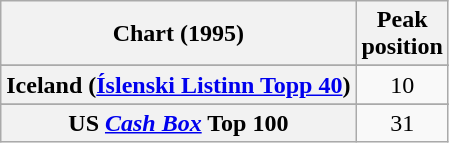<table class="wikitable sortable plainrowheaders" style="text-align:center">
<tr>
<th scope="col">Chart (1995)</th>
<th scope="col">Peak<br>position</th>
</tr>
<tr>
</tr>
<tr>
</tr>
<tr>
<th scope="row">Iceland (<a href='#'>Íslenski Listinn Topp 40</a>)</th>
<td>10</td>
</tr>
<tr>
</tr>
<tr>
</tr>
<tr>
<th scope="row">US <em><a href='#'>Cash Box</a></em> Top 100</th>
<td>31</td>
</tr>
</table>
